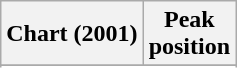<table class="wikitable sortable plainrowheaders" style="text-align:center">
<tr>
<th scope="col">Chart (2001)</th>
<th scope="col">Peak<br> position</th>
</tr>
<tr>
</tr>
<tr>
</tr>
<tr>
</tr>
<tr>
</tr>
<tr>
</tr>
<tr>
</tr>
<tr>
</tr>
</table>
